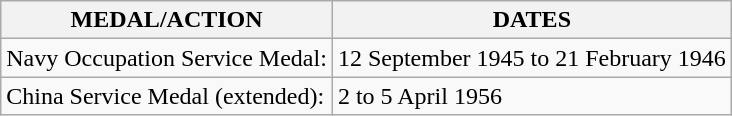<table class="wikitable">
<tr>
<th>MEDAL/ACTION</th>
<th>DATES</th>
</tr>
<tr>
<td>Navy Occupation Service Medal:</td>
<td>12 September 1945 to 21 February 1946</td>
</tr>
<tr>
<td>China Service Medal (extended):</td>
<td>2 to 5 April 1956</td>
</tr>
</table>
